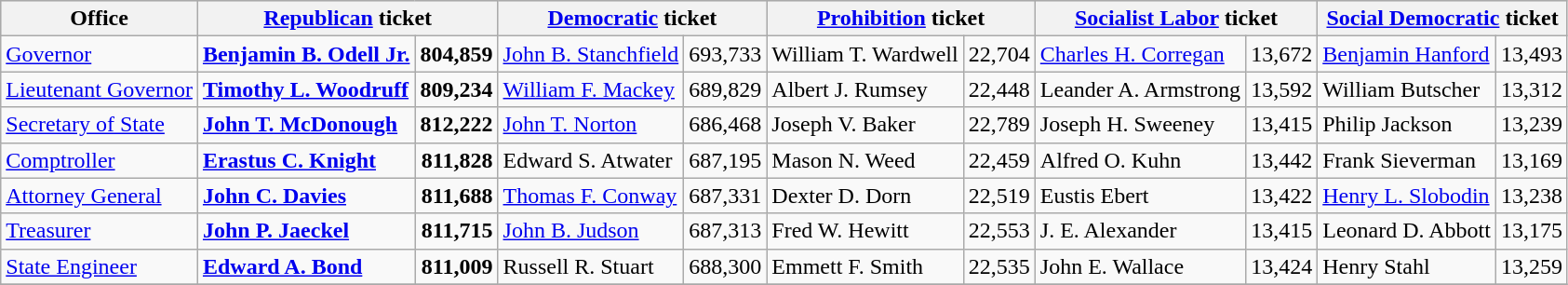<table class=wikitable>
<tr bgcolor=lightgrey>
<th>Office</th>
<th colspan="2" ><a href='#'>Republican</a> ticket</th>
<th colspan="2" ><a href='#'>Democratic</a> ticket</th>
<th colspan="2" ><a href='#'>Prohibition</a> ticket</th>
<th colspan="2" ><a href='#'>Socialist Labor</a> ticket</th>
<th colspan="2" ><a href='#'>Social Democratic</a> ticket</th>
</tr>
<tr>
<td><a href='#'>Governor</a></td>
<td><strong><a href='#'>Benjamin B. Odell Jr.</a></strong></td>
<td align="right"><strong>804,859</strong></td>
<td><a href='#'>John B. Stanchfield</a></td>
<td align="right">693,733</td>
<td>William T. Wardwell</td>
<td align="right">22,704</td>
<td><a href='#'>Charles H. Corregan</a></td>
<td align="right">13,672</td>
<td><a href='#'>Benjamin Hanford</a></td>
<td align="right">13,493</td>
</tr>
<tr>
<td><a href='#'>Lieutenant Governor</a></td>
<td><strong><a href='#'>Timothy L. Woodruff</a></strong></td>
<td align="right"><strong>809,234</strong></td>
<td><a href='#'>William F. Mackey</a></td>
<td align="right">689,829</td>
<td>Albert J. Rumsey</td>
<td align="right">22,448</td>
<td>Leander A. Armstrong</td>
<td align="right">13,592</td>
<td>William Butscher</td>
<td align="right">13,312</td>
</tr>
<tr>
<td><a href='#'>Secretary of State</a></td>
<td><strong><a href='#'>John T. McDonough</a></strong></td>
<td align="right"><strong>812,222</strong></td>
<td><a href='#'>John T. Norton</a></td>
<td align="right">686,468</td>
<td>Joseph V. Baker</td>
<td align="right">22,789</td>
<td>Joseph H. Sweeney</td>
<td align="right">13,415</td>
<td>Philip Jackson</td>
<td align="right">13,239</td>
</tr>
<tr>
<td><a href='#'>Comptroller</a></td>
<td><strong><a href='#'>Erastus C. Knight</a></strong></td>
<td align="right"><strong>811,828</strong></td>
<td>Edward S. Atwater</td>
<td align="right">687,195</td>
<td>Mason N. Weed</td>
<td align="right">22,459</td>
<td>Alfred O. Kuhn</td>
<td align="right">13,442</td>
<td>Frank Sieverman</td>
<td align="right">13,169</td>
</tr>
<tr>
<td><a href='#'>Attorney General</a></td>
<td><strong><a href='#'>John C. Davies</a></strong></td>
<td align="right"><strong>811,688</strong></td>
<td><a href='#'>Thomas F. Conway</a></td>
<td align="right">687,331</td>
<td>Dexter D. Dorn</td>
<td align="right">22,519</td>
<td>Eustis Ebert</td>
<td align="right">13,422</td>
<td><a href='#'>Henry L. Slobodin</a></td>
<td align="right">13,238</td>
</tr>
<tr>
<td><a href='#'>Treasurer</a></td>
<td><strong><a href='#'>John P. Jaeckel</a></strong></td>
<td align="right"><strong>811,715</strong></td>
<td><a href='#'>John B. Judson</a></td>
<td align="right">687,313</td>
<td>Fred W. Hewitt</td>
<td align="right">22,553</td>
<td>J. E. Alexander</td>
<td align="right">13,415</td>
<td>Leonard D. Abbott</td>
<td align="right">13,175</td>
</tr>
<tr>
<td><a href='#'>State Engineer</a></td>
<td><strong><a href='#'>Edward A. Bond</a></strong></td>
<td align="right"><strong>811,009</strong></td>
<td>Russell R. Stuart</td>
<td align="right">688,300</td>
<td>Emmett F. Smith</td>
<td align="right">22,535</td>
<td>John E. Wallace</td>
<td align="right">13,424</td>
<td>Henry Stahl</td>
<td align="right">13,259</td>
</tr>
<tr>
</tr>
</table>
